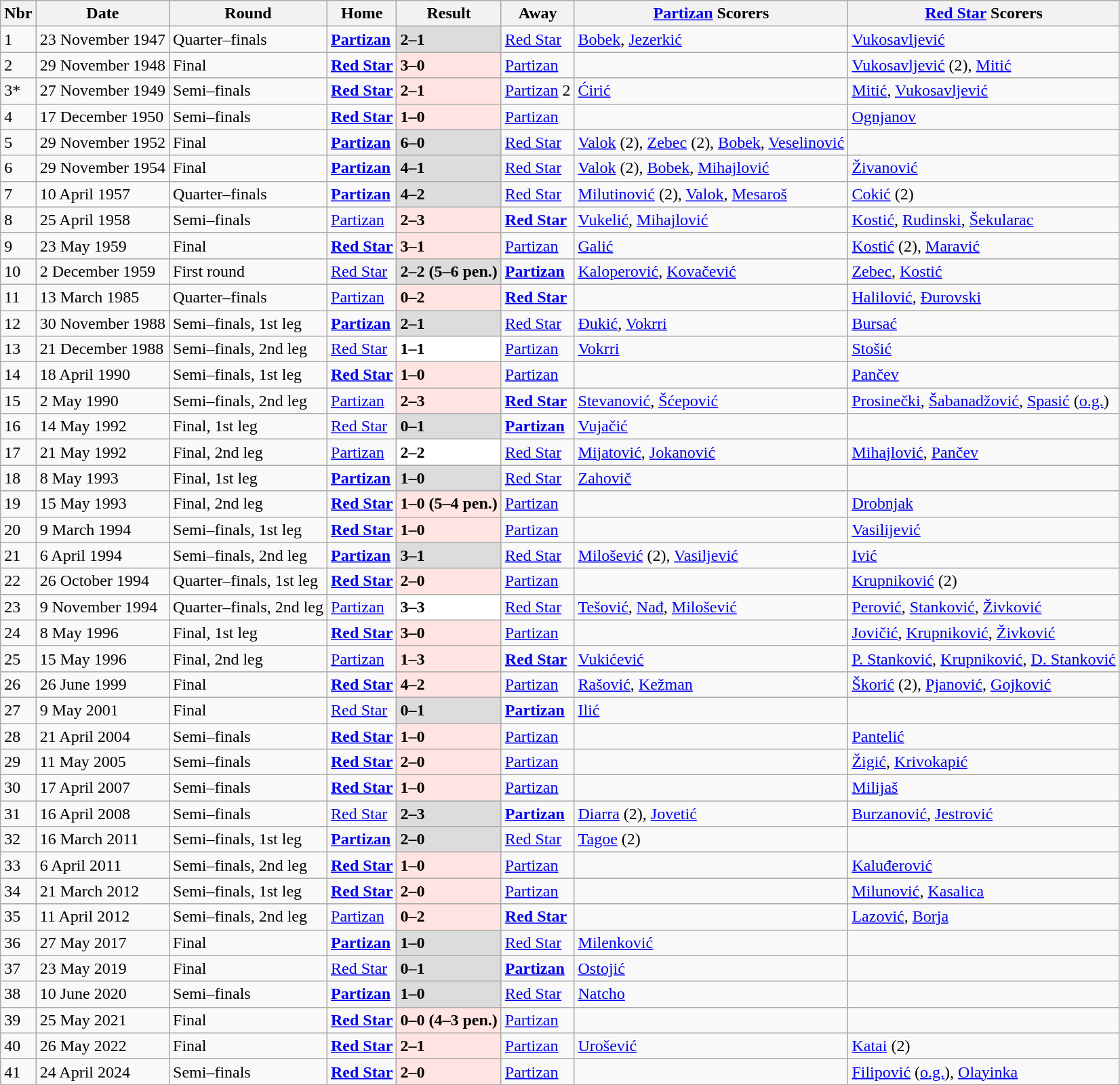<table class="wikitable">
<tr>
<th>Nbr</th>
<th>Date</th>
<th>Round</th>
<th>Home</th>
<th>Result</th>
<th>Away</th>
<th><a href='#'>Partizan</a> Scorers</th>
<th><a href='#'>Red Star</a> Scorers</th>
</tr>
<tr>
<td>1</td>
<td>23 November 1947</td>
<td>Quarter–finals</td>
<td><strong><a href='#'>Partizan</a></strong></td>
<td style="background:#DCDCDC;"><strong>2–1</strong></td>
<td><a href='#'>Red Star</a></td>
<td><a href='#'>Bobek</a>, <a href='#'>Jezerkić</a></td>
<td><a href='#'>Vukosavljević</a></td>
</tr>
<tr>
<td>2</td>
<td>29 November 1948</td>
<td>Final</td>
<td><strong><a href='#'>Red Star</a></strong></td>
<td style="background:#ffe4e1;"><strong>3–0</strong></td>
<td><a href='#'>Partizan</a></td>
<td></td>
<td><a href='#'>Vukosavljević</a> (2), <a href='#'>Mitić</a></td>
</tr>
<tr>
<td>3*</td>
<td>27 November 1949</td>
<td>Semi–finals</td>
<td><strong><a href='#'>Red Star</a></strong></td>
<td style="background:#ffe4e1;"><strong>2–1</strong></td>
<td><a href='#'>Partizan</a> 2</td>
<td><a href='#'>Ćirić</a></td>
<td><a href='#'>Mitić</a>, <a href='#'>Vukosavljević</a></td>
</tr>
<tr>
<td>4</td>
<td>17 December 1950</td>
<td>Semi–finals</td>
<td><strong><a href='#'>Red Star</a></strong></td>
<td style="background:#ffe4e1;"><strong>1–0</strong></td>
<td><a href='#'>Partizan</a></td>
<td></td>
<td><a href='#'>Ognjanov</a></td>
</tr>
<tr>
<td>5</td>
<td>29 November 1952</td>
<td>Final</td>
<td><strong><a href='#'>Partizan</a></strong></td>
<td style="background:#DCDCDC;"><strong>6–0</strong></td>
<td><a href='#'>Red Star</a></td>
<td><a href='#'>Valok</a> (2), <a href='#'>Zebec</a> (2), <a href='#'>Bobek</a>, <a href='#'>Veselinović</a></td>
<td></td>
</tr>
<tr>
<td>6</td>
<td>29 November 1954</td>
<td>Final</td>
<td><strong><a href='#'>Partizan</a></strong></td>
<td style="background:#DCDCDC;"><strong>4–1</strong></td>
<td><a href='#'>Red Star</a></td>
<td><a href='#'>Valok</a> (2), <a href='#'>Bobek</a>, <a href='#'>Mihajlović</a></td>
<td><a href='#'>Živanović</a></td>
</tr>
<tr>
<td>7</td>
<td>10 April 1957</td>
<td>Quarter–finals</td>
<td><strong><a href='#'>Partizan</a></strong></td>
<td style="background:#DCDCDC;"><strong>4–2</strong></td>
<td><a href='#'>Red Star</a></td>
<td><a href='#'>Milutinović</a> (2), <a href='#'>Valok</a>, <a href='#'>Mesaroš</a></td>
<td><a href='#'>Cokić</a> (2)</td>
</tr>
<tr>
<td>8</td>
<td>25 April 1958</td>
<td>Semi–finals</td>
<td><a href='#'>Partizan</a></td>
<td style="background:#ffe4e1;"><strong>2–3</strong></td>
<td><strong><a href='#'>Red Star</a></strong></td>
<td><a href='#'>Vukelić</a>, <a href='#'>Mihajlović</a></td>
<td><a href='#'>Kostić</a>, <a href='#'>Rudinski</a>, <a href='#'>Šekularac</a></td>
</tr>
<tr>
<td>9</td>
<td>23 May 1959</td>
<td>Final</td>
<td><strong><a href='#'>Red Star</a></strong></td>
<td style="background:#ffe4e1;"><strong>3–1</strong></td>
<td><a href='#'>Partizan</a></td>
<td><a href='#'>Galić</a></td>
<td><a href='#'>Kostić</a> (2), <a href='#'>Maravić</a></td>
</tr>
<tr>
<td>10</td>
<td>2 December 1959</td>
<td>First round</td>
<td><a href='#'>Red Star</a></td>
<td style="background:#DCDCDC;"><strong>2–2 (5–6 pen.)</strong></td>
<td><strong><a href='#'>Partizan</a></strong></td>
<td><a href='#'>Kaloperović</a>, <a href='#'>Kovačević</a></td>
<td><a href='#'>Zebec</a>, <a href='#'>Kostić</a></td>
</tr>
<tr>
<td>11</td>
<td>13 March 1985</td>
<td>Quarter–finals</td>
<td><a href='#'>Partizan</a></td>
<td style="background:#ffe4e1;"><strong>0–2</strong></td>
<td><strong><a href='#'>Red Star</a></strong></td>
<td></td>
<td><a href='#'>Halilović</a>, <a href='#'>Đurovski</a></td>
</tr>
<tr>
<td>12</td>
<td>30 November 1988</td>
<td>Semi–finals, 1st leg</td>
<td><strong><a href='#'>Partizan</a></strong></td>
<td style="background:#DCDCDC;"><strong>2–1</strong></td>
<td><a href='#'>Red Star</a></td>
<td><a href='#'>Đukić</a>, <a href='#'>Vokrri</a></td>
<td><a href='#'>Bursać</a></td>
</tr>
<tr>
<td>13</td>
<td>21 December 1988</td>
<td>Semi–finals, 2nd leg</td>
<td><a href='#'>Red Star</a></td>
<td style="background:#FFFFFF;"><strong>1–1</strong></td>
<td><a href='#'>Partizan</a></td>
<td><a href='#'>Vokrri</a></td>
<td><a href='#'>Stošić</a></td>
</tr>
<tr>
<td>14</td>
<td>18 April 1990</td>
<td>Semi–finals, 1st leg</td>
<td><strong><a href='#'>Red Star</a></strong></td>
<td style="background:#ffe4e1;"><strong>1–0</strong></td>
<td><a href='#'>Partizan</a></td>
<td></td>
<td><a href='#'>Pančev</a></td>
</tr>
<tr>
<td>15</td>
<td>2 May 1990</td>
<td>Semi–finals, 2nd leg</td>
<td><a href='#'>Partizan</a></td>
<td style="background:#ffe4e1;"><strong>2–3</strong></td>
<td><strong><a href='#'>Red Star</a></strong></td>
<td><a href='#'>Stevanović</a>, <a href='#'>Šćepović</a></td>
<td><a href='#'>Prosinečki</a>, <a href='#'>Šabanadžović</a>, <a href='#'>Spasić</a> (<a href='#'>o.g.</a>)</td>
</tr>
<tr>
<td>16</td>
<td>14 May 1992</td>
<td>Final, 1st leg</td>
<td><a href='#'>Red Star</a></td>
<td style="background:#DCDCDC;"><strong>0–1</strong></td>
<td><strong><a href='#'>Partizan</a></strong></td>
<td><a href='#'>Vujačić</a></td>
<td></td>
</tr>
<tr>
<td>17</td>
<td>21 May 1992</td>
<td>Final, 2nd leg</td>
<td><a href='#'>Partizan</a></td>
<td style="background:#FFFFFF;"><strong>2–2</strong></td>
<td><a href='#'>Red Star</a></td>
<td><a href='#'>Mijatović</a>, <a href='#'>Jokanović</a></td>
<td><a href='#'>Mihajlović</a>, <a href='#'>Pančev</a></td>
</tr>
<tr>
<td>18</td>
<td>8 May 1993</td>
<td>Final, 1st leg</td>
<td><strong><a href='#'>Partizan</a></strong></td>
<td style="background:#DCDCDC;"><strong>1–0</strong></td>
<td><a href='#'>Red Star</a></td>
<td><a href='#'>Zahovič</a></td>
<td></td>
</tr>
<tr>
<td>19</td>
<td>15 May 1993</td>
<td>Final, 2nd leg</td>
<td><strong><a href='#'>Red Star</a></strong></td>
<td style="background:#ffe4e1;"><strong>1–0 (5–4 pen.)</strong></td>
<td><a href='#'>Partizan</a></td>
<td></td>
<td><a href='#'>Drobnjak</a></td>
</tr>
<tr>
<td>20</td>
<td>9 March 1994</td>
<td>Semi–finals, 1st leg</td>
<td><strong><a href='#'>Red Star</a></strong></td>
<td style="background:#ffe4e1;"><strong>1–0</strong></td>
<td><a href='#'>Partizan</a></td>
<td></td>
<td><a href='#'>Vasilijević</a></td>
</tr>
<tr>
<td>21</td>
<td>6 April 1994</td>
<td>Semi–finals, 2nd leg</td>
<td><strong><a href='#'>Partizan</a></strong></td>
<td style="background:#DCDCDC;"><strong>3–1</strong></td>
<td><a href='#'>Red Star</a></td>
<td><a href='#'>Milošević</a> (2), <a href='#'>Vasiljević</a></td>
<td><a href='#'>Ivić</a></td>
</tr>
<tr>
<td>22</td>
<td>26 October 1994</td>
<td>Quarter–finals, 1st leg</td>
<td><strong><a href='#'>Red Star</a></strong></td>
<td style="background:#ffe4e1;"><strong>2–0</strong></td>
<td><a href='#'>Partizan</a></td>
<td></td>
<td><a href='#'>Krupniković</a> (2)</td>
</tr>
<tr>
<td>23</td>
<td>9 November 1994</td>
<td>Quarter–finals, 2nd leg</td>
<td><a href='#'>Partizan</a></td>
<td style="background:#FFFFFF;"><strong>3–3</strong></td>
<td><a href='#'>Red Star</a></td>
<td><a href='#'>Tešović</a>, <a href='#'>Nađ</a>, <a href='#'>Milošević</a></td>
<td><a href='#'>Perović</a>, <a href='#'>Stanković</a>, <a href='#'>Živković</a></td>
</tr>
<tr>
<td>24</td>
<td>8 May 1996</td>
<td>Final, 1st leg</td>
<td><strong><a href='#'>Red Star</a></strong></td>
<td style="background:#ffe4e1;"><strong>3–0</strong></td>
<td><a href='#'>Partizan</a></td>
<td></td>
<td><a href='#'>Jovičić</a>, <a href='#'>Krupniković</a>, <a href='#'>Živković</a></td>
</tr>
<tr>
<td>25</td>
<td>15 May 1996</td>
<td>Final, 2nd leg</td>
<td><a href='#'>Partizan</a></td>
<td style="background:#ffe4e1;"><strong>1–3</strong></td>
<td><strong><a href='#'>Red Star</a></strong></td>
<td><a href='#'>Vukićević</a></td>
<td><a href='#'>P. Stanković</a>, <a href='#'>Krupniković</a>, <a href='#'>D. Stanković</a></td>
</tr>
<tr>
<td>26</td>
<td>26 June 1999</td>
<td>Final</td>
<td><strong><a href='#'>Red Star</a></strong></td>
<td style="background:#ffe4e1;"><strong>4–2</strong></td>
<td><a href='#'>Partizan</a></td>
<td><a href='#'>Rašović</a>, <a href='#'>Kežman</a></td>
<td><a href='#'>Škorić</a> (2), <a href='#'>Pjanović</a>, <a href='#'>Gojković</a></td>
</tr>
<tr>
<td>27</td>
<td>9 May 2001</td>
<td>Final</td>
<td><a href='#'>Red Star</a></td>
<td style="background:#DCDCDC;"><strong>0–1</strong></td>
<td><strong><a href='#'>Partizan</a></strong></td>
<td><a href='#'>Ilić</a></td>
<td></td>
</tr>
<tr>
<td>28</td>
<td>21 April 2004</td>
<td>Semi–finals</td>
<td><strong><a href='#'>Red Star</a></strong></td>
<td style="background:#ffe4e1;"><strong>1–0</strong></td>
<td><a href='#'>Partizan</a></td>
<td></td>
<td><a href='#'>Pantelić</a></td>
</tr>
<tr>
<td>29</td>
<td>11 May 2005</td>
<td>Semi–finals</td>
<td><strong><a href='#'>Red Star</a></strong></td>
<td style="background:#ffe4e1;"><strong>2–0</strong></td>
<td><a href='#'>Partizan</a></td>
<td></td>
<td><a href='#'>Žigić</a>, <a href='#'>Krivokapić</a></td>
</tr>
<tr>
<td>30</td>
<td>17 April 2007</td>
<td>Semi–finals</td>
<td><strong><a href='#'>Red Star</a></strong></td>
<td style="background:#ffe4e1;"><strong>1–0</strong></td>
<td><a href='#'>Partizan</a></td>
<td></td>
<td><a href='#'>Milijaš</a></td>
</tr>
<tr>
<td>31</td>
<td>16 April 2008</td>
<td>Semi–finals</td>
<td><a href='#'>Red Star</a></td>
<td style="background:#DCDCDC;"><strong>2–3</strong></td>
<td><strong><a href='#'>Partizan</a></strong></td>
<td><a href='#'>Diarra</a> (2), <a href='#'>Jovetić</a></td>
<td><a href='#'>Burzanović</a>, <a href='#'>Jestrović</a></td>
</tr>
<tr>
<td>32</td>
<td>16 March 2011</td>
<td>Semi–finals, 1st leg</td>
<td><strong><a href='#'>Partizan</a></strong></td>
<td style="background:#DCDCDC;"><strong>2–0</strong></td>
<td><a href='#'>Red Star</a></td>
<td><a href='#'>Tagoe</a> (2)</td>
<td></td>
</tr>
<tr>
<td>33</td>
<td>6 April 2011</td>
<td>Semi–finals, 2nd leg</td>
<td><strong><a href='#'>Red Star</a></strong></td>
<td style="background:#ffe4e1;"><strong>1–0</strong></td>
<td><a href='#'>Partizan</a></td>
<td></td>
<td><a href='#'>Kaluđerović</a></td>
</tr>
<tr>
<td>34</td>
<td>21 March 2012</td>
<td>Semi–finals, 1st leg</td>
<td><strong><a href='#'>Red Star</a></strong></td>
<td style="background:#ffe4e1;"><strong>2–0</strong></td>
<td><a href='#'>Partizan</a></td>
<td></td>
<td><a href='#'>Milunović</a>, <a href='#'>Kasalica</a></td>
</tr>
<tr>
<td>35</td>
<td>11 April 2012</td>
<td>Semi–finals, 2nd leg</td>
<td><a href='#'>Partizan</a></td>
<td style="background:#ffe4e1;"><strong>0–2</strong></td>
<td><strong><a href='#'>Red Star</a></strong></td>
<td></td>
<td><a href='#'>Lazović</a>, <a href='#'>Borja</a></td>
</tr>
<tr>
<td>36</td>
<td>27 May 2017</td>
<td>Final</td>
<td><strong><a href='#'>Partizan</a></strong></td>
<td style="background:#DCDCDC;"><strong>1–0</strong></td>
<td><a href='#'>Red Star</a></td>
<td><a href='#'>Milenković</a></td>
<td></td>
</tr>
<tr>
<td>37</td>
<td>23 May 2019</td>
<td>Final</td>
<td><a href='#'>Red Star</a></td>
<td style="background:#DCDCDC;"><strong>0–1</strong></td>
<td><strong><a href='#'>Partizan</a></strong></td>
<td><a href='#'>Ostojić</a></td>
<td></td>
</tr>
<tr>
<td>38</td>
<td>10 June 2020</td>
<td>Semi–finals</td>
<td><strong><a href='#'>Partizan</a></strong></td>
<td style="background:#DCDCDC;"><strong>1–0</strong></td>
<td><a href='#'>Red Star</a></td>
<td><a href='#'>Natcho</a></td>
<td></td>
</tr>
<tr>
<td>39</td>
<td>25 May 2021</td>
<td>Final</td>
<td><strong><a href='#'>Red Star</a></strong></td>
<td style="background:#ffe4e1;"><strong>0–0 (4–3 pen.)</strong></td>
<td><a href='#'>Partizan</a></td>
<td></td>
<td></td>
</tr>
<tr>
<td>40</td>
<td>26 May 2022</td>
<td>Final</td>
<td><strong><a href='#'>Red Star</a></strong></td>
<td style="background:#ffe4e1;"><strong>2–1</strong></td>
<td><a href='#'>Partizan</a></td>
<td><a href='#'>Urošević</a></td>
<td><a href='#'>Katai</a> (2)</td>
</tr>
<tr>
<td>41</td>
<td>24 April 2024</td>
<td>Semi–finals</td>
<td><strong><a href='#'>Red Star</a></strong></td>
<td style="background:#ffe4e1;"><strong>2–0</strong></td>
<td><a href='#'>Partizan</a></td>
<td></td>
<td><a href='#'>Filipović</a> (<a href='#'>o.g.</a>), <a href='#'>Olayinka</a></td>
</tr>
<tr>
</tr>
</table>
